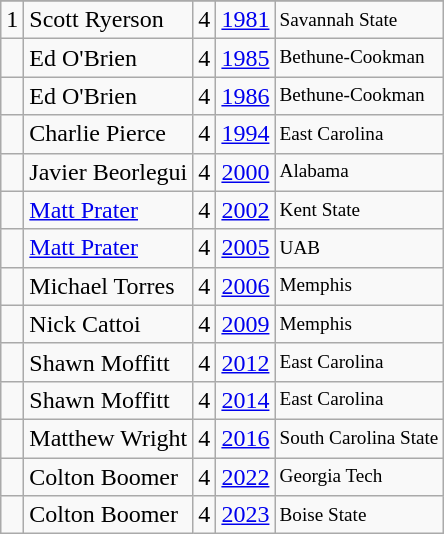<table class="wikitable">
<tr>
</tr>
<tr>
<td>1</td>
<td>Scott Ryerson</td>
<td>4</td>
<td><a href='#'>1981</a></td>
<td style="font-size:80%;">Savannah State</td>
</tr>
<tr>
<td></td>
<td>Ed O'Brien</td>
<td>4</td>
<td><a href='#'>1985</a></td>
<td style="font-size:80%;">Bethune-Cookman</td>
</tr>
<tr>
<td></td>
<td>Ed O'Brien</td>
<td>4</td>
<td><a href='#'>1986</a></td>
<td style="font-size:80%;">Bethune-Cookman</td>
</tr>
<tr>
<td></td>
<td>Charlie Pierce</td>
<td>4</td>
<td><a href='#'>1994</a></td>
<td style="font-size:80%;">East Carolina</td>
</tr>
<tr>
<td></td>
<td>Javier Beorlegui</td>
<td>4</td>
<td><a href='#'>2000</a></td>
<td style="font-size:80%;">Alabama</td>
</tr>
<tr>
<td></td>
<td><a href='#'>Matt Prater</a></td>
<td>4</td>
<td><a href='#'>2002</a></td>
<td style="font-size:80%;">Kent State</td>
</tr>
<tr>
<td></td>
<td><a href='#'>Matt Prater</a></td>
<td>4</td>
<td><a href='#'>2005</a></td>
<td style="font-size:80%;">UAB</td>
</tr>
<tr>
<td></td>
<td>Michael Torres</td>
<td>4</td>
<td><a href='#'>2006</a></td>
<td style="font-size:80%;">Memphis</td>
</tr>
<tr>
<td></td>
<td>Nick Cattoi</td>
<td>4</td>
<td><a href='#'>2009</a></td>
<td style="font-size:80%;">Memphis</td>
</tr>
<tr>
<td></td>
<td>Shawn Moffitt</td>
<td>4</td>
<td><a href='#'>2012</a></td>
<td style="font-size:80%;">East Carolina</td>
</tr>
<tr>
<td></td>
<td>Shawn Moffitt</td>
<td>4</td>
<td><a href='#'>2014</a></td>
<td style="font-size:80%;">East Carolina</td>
</tr>
<tr>
<td></td>
<td>Matthew Wright</td>
<td>4</td>
<td><a href='#'>2016</a></td>
<td style="font-size:80%;">South Carolina State</td>
</tr>
<tr>
<td></td>
<td>Colton Boomer</td>
<td>4</td>
<td><a href='#'>2022</a></td>
<td style="font-size:80%;">Georgia Tech</td>
</tr>
<tr>
<td></td>
<td>Colton Boomer</td>
<td>4</td>
<td><a href='#'>2023</a></td>
<td style="font-size:80%;">Boise State</td>
</tr>
</table>
